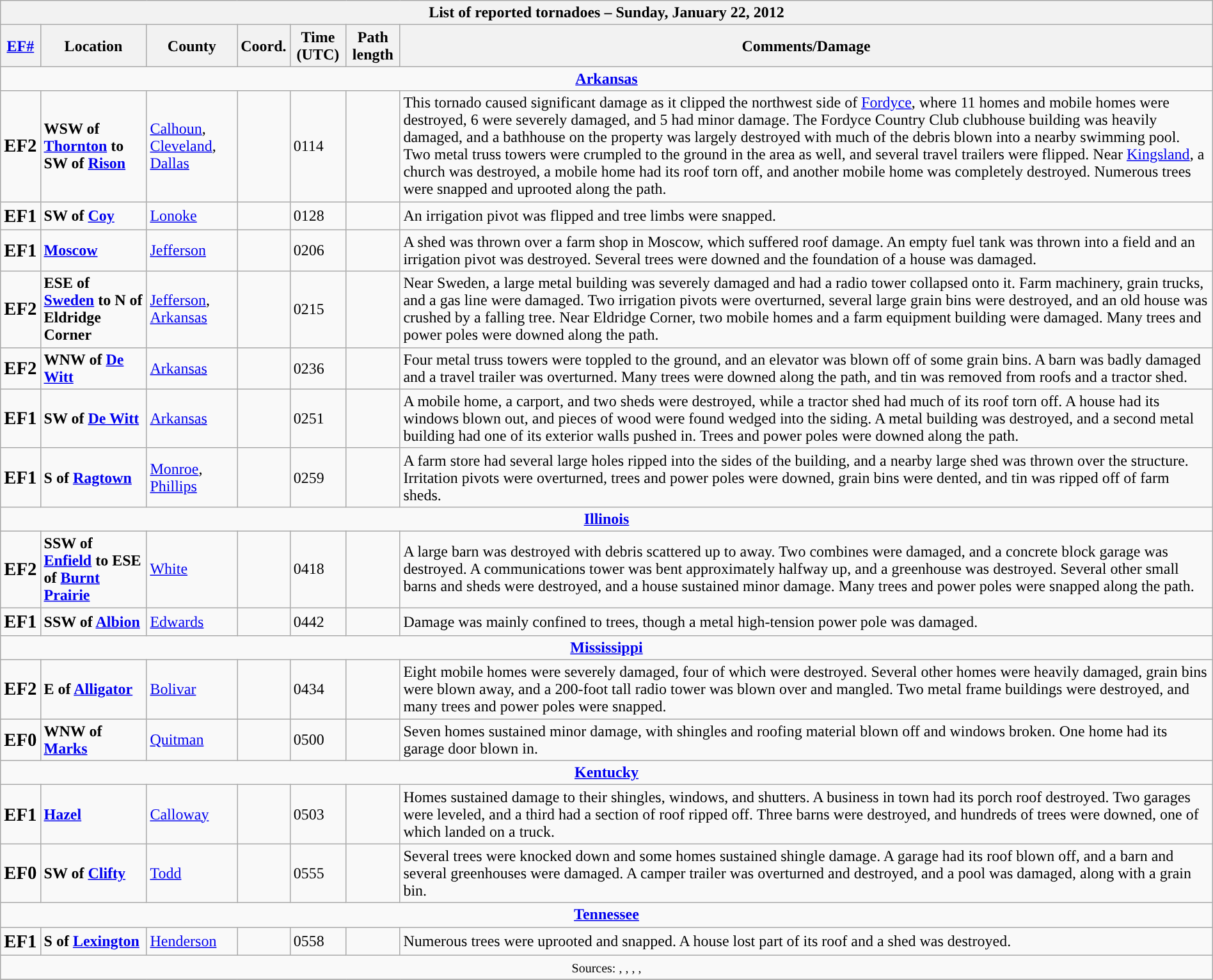<table class="wikitable collapsible" width="100%">
<tr>
<th colspan="7">List of reported tornadoes – Sunday, January 22, 2012</th>
</tr>
<tr>
<th><a href='#'>EF#</a></th>
<th>Location</th>
<th>County</th>
<th>Coord.</th>
<th>Time (UTC)</th>
<th>Path length</th>
<th>Comments/Damage</th>
</tr>
<tr>
<td colspan="7" align=center><strong><a href='#'>Arkansas</a></strong></td>
</tr>
<tr>
<td><big><strong>EF2</strong></big></td>
<td><strong>WSW of <a href='#'>Thornton</a> to SW of <a href='#'>Rison</a></strong></td>
<td><a href='#'>Calhoun</a>, <a href='#'>Cleveland</a>, <a href='#'>Dallas</a></td>
<td></td>
<td>0114</td>
<td></td>
<td>This tornado caused significant damage as it clipped the northwest side of <a href='#'>Fordyce</a>, where 11 homes and mobile homes were destroyed, 6 were severely damaged, and 5 had minor damage. The Fordyce Country Club clubhouse building was heavily damaged, and a bathhouse on the property was largely destroyed with much of the debris blown into a nearby swimming pool. Two metal truss towers were crumpled to the ground in the area as well, and several travel trailers were flipped. Near <a href='#'>Kingsland</a>, a church was destroyed, a mobile home had its roof torn off, and another mobile home was completely destroyed. Numerous trees were snapped and uprooted along the path.</td>
</tr>
<tr>
<td><big><strong>EF1</strong></big></td>
<td><strong>SW of <a href='#'>Coy</a></strong></td>
<td><a href='#'>Lonoke</a></td>
<td></td>
<td>0128</td>
<td></td>
<td>An irrigation pivot was flipped and tree limbs were snapped.</td>
</tr>
<tr>
<td><big><strong>EF1</strong></big></td>
<td><strong><a href='#'>Moscow</a> </strong></td>
<td><a href='#'>Jefferson</a></td>
<td></td>
<td>0206</td>
<td></td>
<td>A shed was thrown over a farm shop in Moscow, which suffered roof damage. An empty fuel tank was thrown into a field and an irrigation pivot was destroyed. Several trees were downed and the foundation of a house was damaged.</td>
</tr>
<tr>
<td><big><strong>EF2</strong></big></td>
<td><strong>ESE of <a href='#'>Sweden</a> to N of Eldridge Corner</strong></td>
<td><a href='#'>Jefferson</a>, <a href='#'>Arkansas</a></td>
<td></td>
<td>0215</td>
<td></td>
<td>Near Sweden, a large metal building was severely damaged and had a radio tower collapsed onto it. Farm machinery, grain trucks, and a gas line were damaged. Two irrigation pivots were overturned, several large grain bins were destroyed, and an old house was crushed by a falling tree. Near Eldridge Corner, two mobile homes and a farm equipment building were damaged. Many trees and power poles were downed along the path.</td>
</tr>
<tr>
<td><big><strong>EF2</strong></big></td>
<td><strong>WNW of <a href='#'>De Witt</a></strong></td>
<td><a href='#'>Arkansas</a></td>
<td></td>
<td>0236</td>
<td></td>
<td>Four metal truss towers were toppled to the ground, and an elevator was blown off of some grain bins. A barn was badly damaged and a travel trailer was overturned. Many trees were downed along the path, and tin was removed from roofs and a tractor shed.</td>
</tr>
<tr>
<td><big><strong>EF1</strong></big></td>
<td><strong>SW of <a href='#'>De Witt</a></strong></td>
<td><a href='#'>Arkansas</a></td>
<td></td>
<td>0251</td>
<td></td>
<td>A mobile home, a carport, and two sheds were destroyed, while a tractor shed had much of its roof torn off. A house had its windows blown out, and pieces of wood were found wedged into the siding. A metal building was destroyed, and a second metal building had one of its exterior walls pushed in. Trees and power poles were downed along the path.</td>
</tr>
<tr>
<td><big><strong>EF1</strong></big></td>
<td><strong>S of <a href='#'>Ragtown</a></strong></td>
<td><a href='#'>Monroe</a>, <a href='#'>Phillips</a></td>
<td></td>
<td>0259</td>
<td></td>
<td>A farm store had several large holes ripped into the sides of the building, and a nearby large shed was thrown over the structure. Irritation pivots were overturned, trees and power poles were downed, grain bins were dented, and tin was ripped off of farm sheds.</td>
</tr>
<tr>
<td colspan="7" align=center><strong><a href='#'>Illinois</a></strong></td>
</tr>
<tr>
<td><big><strong>EF2</strong></big></td>
<td><strong>SSW of <a href='#'>Enfield</a> to ESE of <a href='#'>Burnt Prairie</a></strong></td>
<td><a href='#'>White</a></td>
<td></td>
<td>0418</td>
<td></td>
<td>A large barn was destroyed with debris scattered up to  away. Two combines were damaged, and a concrete block garage was destroyed. A  communications tower was bent approximately halfway up, and a greenhouse was destroyed. Several other small barns and sheds were destroyed, and a house sustained minor damage. Many trees and power poles were snapped along the path.</td>
</tr>
<tr>
<td><big><strong>EF1</strong></big></td>
<td><strong>SSW of <a href='#'>Albion</a></strong></td>
<td><a href='#'>Edwards</a></td>
<td></td>
<td>0442</td>
<td></td>
<td>Damage was mainly confined to trees, though a metal high-tension power pole was damaged.</td>
</tr>
<tr>
<td colspan="7" align=center><strong><a href='#'>Mississippi</a></strong></td>
</tr>
<tr>
<td><big><strong>EF2</strong></big></td>
<td><strong>E of <a href='#'>Alligator</a></strong></td>
<td><a href='#'>Bolivar</a></td>
<td></td>
<td>0434</td>
<td></td>
<td>Eight mobile homes were severely damaged, four of which were destroyed. Several other homes were heavily damaged, grain bins were blown away, and a 200-foot tall radio tower was blown over and mangled. Two metal frame buildings were destroyed, and many trees and power poles were snapped.</td>
</tr>
<tr>
<td><big><strong>EF0</strong></big></td>
<td><strong>WNW of <a href='#'>Marks</a></strong></td>
<td><a href='#'>Quitman</a></td>
<td></td>
<td>0500</td>
<td></td>
<td>Seven homes sustained minor damage, with shingles and roofing material blown off and windows broken. One home had its garage door blown in.</td>
</tr>
<tr>
<td colspan="7" align=center><strong><a href='#'>Kentucky</a></strong></td>
</tr>
<tr>
<td><big><strong>EF1</strong></big></td>
<td><strong><a href='#'>Hazel</a></strong></td>
<td><a href='#'>Calloway</a></td>
<td></td>
<td>0503</td>
<td></td>
<td>Homes sustained damage to their shingles, windows, and shutters. A business in town had its porch roof destroyed. Two garages were leveled, and a third had a section of roof ripped off. Three barns were destroyed, and hundreds of trees were downed, one of which landed on a truck.</td>
</tr>
<tr>
<td><big><strong>EF0</strong></big></td>
<td><strong>SW of <a href='#'>Clifty</a></strong></td>
<td><a href='#'>Todd</a></td>
<td></td>
<td>0555</td>
<td></td>
<td>Several trees were knocked down and some homes sustained shingle damage. A garage had its roof blown off, and a barn and several greenhouses were damaged. A camper trailer was overturned and destroyed, and a pool was damaged, along with a grain bin.</td>
</tr>
<tr>
<td colspan="7" align=center><strong><a href='#'>Tennessee</a></strong></td>
</tr>
<tr>
<td><big><strong>EF1</strong></big></td>
<td><strong>S of <a href='#'>Lexington</a></strong></td>
<td><a href='#'>Henderson</a></td>
<td></td>
<td>0558</td>
<td></td>
<td>Numerous trees were uprooted and snapped. A house lost part of its roof and a shed was destroyed.</td>
</tr>
<tr>
<td colspan="7" align=center><small>Sources: , , , ,  </small></td>
</tr>
<tr>
</tr>
</table>
